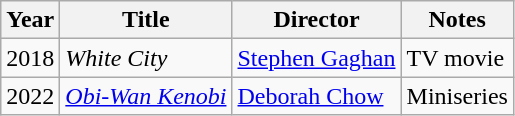<table class="wikitable plainrowheaders">
<tr>
<th>Year</th>
<th>Title</th>
<th>Director</th>
<th>Notes</th>
</tr>
<tr>
<td>2018</td>
<td><em>White City</em></td>
<td><a href='#'>Stephen Gaghan</a></td>
<td>TV movie</td>
</tr>
<tr>
<td>2022</td>
<td><em><a href='#'>Obi-Wan Kenobi</a></em></td>
<td><a href='#'>Deborah Chow</a></td>
<td>Miniseries</td>
</tr>
</table>
